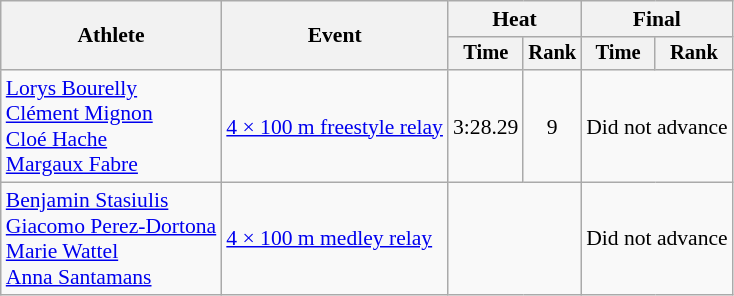<table class=wikitable style="font-size:90%">
<tr>
<th rowspan="2">Athlete</th>
<th rowspan="2">Event</th>
<th colspan="2">Heat</th>
<th colspan="2">Final</th>
</tr>
<tr style="font-size:95%">
<th>Time</th>
<th>Rank</th>
<th>Time</th>
<th>Rank</th>
</tr>
<tr align=center>
<td align=left><a href='#'>Lorys Bourelly</a><br><a href='#'>Clément Mignon</a><br><a href='#'>Cloé Hache</a><br><a href='#'>Margaux Fabre</a></td>
<td align=left><a href='#'>4 × 100 m freestyle relay</a></td>
<td>3:28.29</td>
<td>9</td>
<td colspan=2>Did not advance</td>
</tr>
<tr align=center>
<td align=left><a href='#'>Benjamin Stasiulis</a><br><a href='#'>Giacomo Perez-Dortona</a><br><a href='#'>Marie Wattel</a><br><a href='#'>Anna Santamans</a></td>
<td align=left><a href='#'>4 × 100 m medley relay</a></td>
<td colspan=2></td>
<td colspan=2>Did not advance</td>
</tr>
</table>
